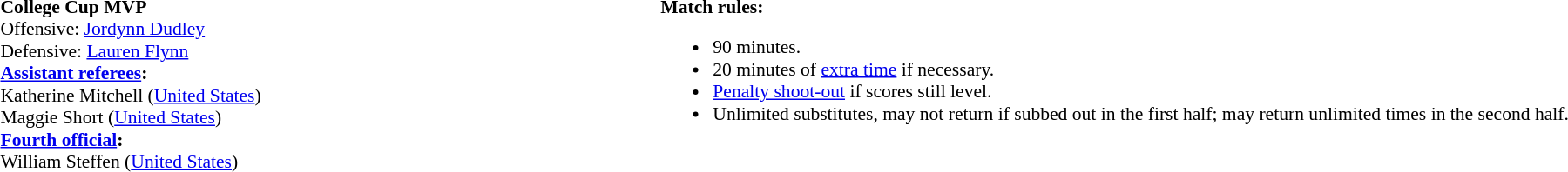<table width=100% style="font-size:90%">
<tr>
<td><br><strong>College Cup MVP</strong>
<br>Offensive: <a href='#'>Jordynn Dudley</a>
<br>Defensive: <a href='#'>Lauren Flynn</a><br><strong><a href='#'>Assistant referees</a>:</strong>
<br> Katherine Mitchell (<a href='#'>United States</a>)
<br> Maggie Short (<a href='#'>United States</a>)
<br><strong><a href='#'>Fourth official</a>:</strong>
<br> William Steffen (<a href='#'>United States</a>)</td>
<td style="width:60%; vertical-align:top;"><br><strong>Match rules:</strong><ul><li>90 minutes.</li><li>20 minutes of <a href='#'>extra time</a> if necessary.</li><li><a href='#'>Penalty shoot-out</a> if scores still level.</li><li>Unlimited substitutes, may not return if subbed out in the first half; may return unlimited times in the second half.</li></ul></td>
</tr>
</table>
